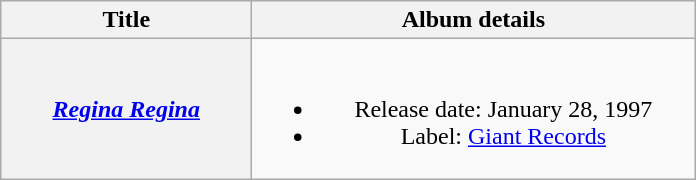<table class="wikitable plainrowheaders" style="text-align:center;">
<tr>
<th style="width:10em;">Title</th>
<th style="width:18em;">Album details</th>
</tr>
<tr>
<th scope="row"><em><a href='#'>Regina Regina</a></em></th>
<td><br><ul><li>Release date: January 28, 1997</li><li>Label: <a href='#'>Giant Records</a></li></ul></td>
</tr>
</table>
